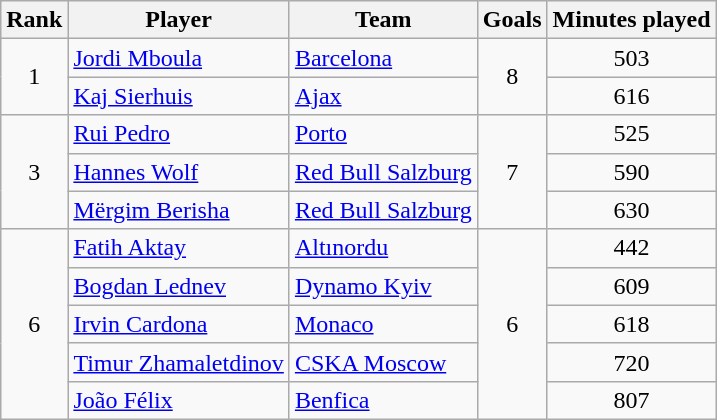<table class="wikitable" style="text-align:center">
<tr>
<th>Rank</th>
<th>Player</th>
<th>Team</th>
<th>Goals</th>
<th>Minutes played</th>
</tr>
<tr>
<td rowspan=2>1</td>
<td align=left> <a href='#'>Jordi Mboula</a></td>
<td align=left> <a href='#'>Barcelona</a></td>
<td rowspan=2>8</td>
<td>503</td>
</tr>
<tr>
<td align=left> <a href='#'>Kaj Sierhuis</a></td>
<td align=left> <a href='#'>Ajax</a></td>
<td>616</td>
</tr>
<tr>
<td rowspan=3>3</td>
<td align=left> <a href='#'>Rui Pedro</a></td>
<td align=left> <a href='#'>Porto</a></td>
<td rowspan=3>7</td>
<td>525</td>
</tr>
<tr>
<td align=left> <a href='#'>Hannes Wolf</a></td>
<td align=left> <a href='#'>Red Bull Salzburg</a></td>
<td>590</td>
</tr>
<tr>
<td align=left> <a href='#'>Mërgim Berisha</a></td>
<td align=left> <a href='#'>Red Bull Salzburg</a></td>
<td>630</td>
</tr>
<tr>
<td rowspan=5>6</td>
<td align=left> <a href='#'>Fatih Aktay</a></td>
<td align=left> <a href='#'>Altınordu</a></td>
<td rowspan=5>6</td>
<td>442</td>
</tr>
<tr>
<td align=left> <a href='#'>Bogdan Lednev</a></td>
<td align=left> <a href='#'>Dynamo Kyiv</a></td>
<td>609</td>
</tr>
<tr>
<td align=left> <a href='#'>Irvin Cardona</a></td>
<td align=left> <a href='#'>Monaco</a></td>
<td>618</td>
</tr>
<tr>
<td align=left> <a href='#'>Timur Zhamaletdinov</a></td>
<td align=left> <a href='#'>CSKA Moscow</a></td>
<td>720</td>
</tr>
<tr>
<td align=left> <a href='#'>João Félix</a></td>
<td align=left> <a href='#'>Benfica</a></td>
<td>807</td>
</tr>
</table>
